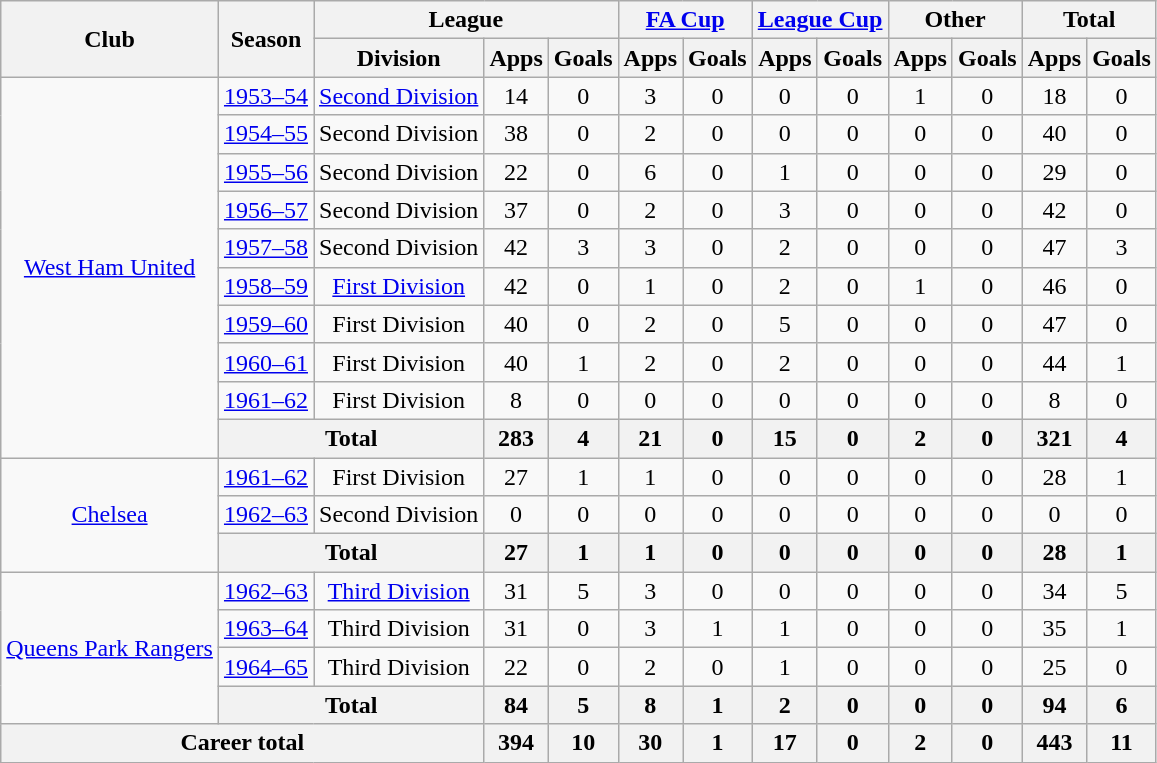<table class="wikitable" style="text-align:center">
<tr>
<th rowspan="2">Club</th>
<th rowspan="2">Season</th>
<th colspan="3">League</th>
<th colspan="2"><a href='#'>FA Cup</a></th>
<th colspan="2"><a href='#'>League Cup</a></th>
<th colspan="2">Other</th>
<th colspan="2">Total</th>
</tr>
<tr>
<th>Division</th>
<th>Apps</th>
<th>Goals</th>
<th>Apps</th>
<th>Goals</th>
<th>Apps</th>
<th>Goals</th>
<th>Apps</th>
<th>Goals</th>
<th>Apps</th>
<th>Goals</th>
</tr>
<tr>
<td rowspan="10"><a href='#'>West Ham United</a></td>
<td><a href='#'>1953–54</a></td>
<td><a href='#'>Second Division</a></td>
<td>14</td>
<td>0</td>
<td>3</td>
<td>0</td>
<td>0</td>
<td>0</td>
<td>1</td>
<td>0</td>
<td>18</td>
<td>0</td>
</tr>
<tr>
<td><a href='#'>1954–55</a></td>
<td>Second Division</td>
<td>38</td>
<td>0</td>
<td>2</td>
<td>0</td>
<td>0</td>
<td>0</td>
<td>0</td>
<td>0</td>
<td>40</td>
<td>0</td>
</tr>
<tr>
<td><a href='#'>1955–56</a></td>
<td>Second Division</td>
<td>22</td>
<td>0</td>
<td>6</td>
<td>0</td>
<td>1</td>
<td>0</td>
<td>0</td>
<td>0</td>
<td>29</td>
<td>0</td>
</tr>
<tr>
<td><a href='#'>1956–57</a></td>
<td>Second Division</td>
<td>37</td>
<td>0</td>
<td>2</td>
<td>0</td>
<td>3</td>
<td>0</td>
<td>0</td>
<td>0</td>
<td>42</td>
<td>0</td>
</tr>
<tr>
<td><a href='#'>1957–58</a></td>
<td>Second Division</td>
<td>42</td>
<td>3</td>
<td>3</td>
<td>0</td>
<td>2</td>
<td>0</td>
<td>0</td>
<td>0</td>
<td>47</td>
<td>3</td>
</tr>
<tr>
<td><a href='#'>1958–59</a></td>
<td><a href='#'>First Division</a></td>
<td>42</td>
<td>0</td>
<td>1</td>
<td>0</td>
<td>2</td>
<td>0</td>
<td>1</td>
<td>0</td>
<td>46</td>
<td>0</td>
</tr>
<tr>
<td><a href='#'>1959–60</a></td>
<td>First Division</td>
<td>40</td>
<td>0</td>
<td>2</td>
<td>0</td>
<td>5</td>
<td>0</td>
<td>0</td>
<td>0</td>
<td>47</td>
<td>0</td>
</tr>
<tr>
<td><a href='#'>1960–61</a></td>
<td>First Division</td>
<td>40</td>
<td>1</td>
<td>2</td>
<td>0</td>
<td>2</td>
<td>0</td>
<td>0</td>
<td>0</td>
<td>44</td>
<td>1</td>
</tr>
<tr>
<td><a href='#'>1961–62</a></td>
<td>First Division</td>
<td>8</td>
<td>0</td>
<td>0</td>
<td>0</td>
<td>0</td>
<td>0</td>
<td>0</td>
<td>0</td>
<td>8</td>
<td>0</td>
</tr>
<tr>
<th colspan="2">Total</th>
<th>283</th>
<th>4</th>
<th>21</th>
<th>0</th>
<th>15</th>
<th>0</th>
<th>2</th>
<th>0</th>
<th>321</th>
<th>4</th>
</tr>
<tr>
<td rowspan="3"><a href='#'>Chelsea</a></td>
<td><a href='#'>1961–62</a></td>
<td>First Division</td>
<td>27</td>
<td>1</td>
<td>1</td>
<td>0</td>
<td>0</td>
<td>0</td>
<td>0</td>
<td>0</td>
<td>28</td>
<td>1</td>
</tr>
<tr>
<td><a href='#'>1962–63</a></td>
<td>Second Division</td>
<td>0</td>
<td>0</td>
<td>0</td>
<td>0</td>
<td>0</td>
<td>0</td>
<td>0</td>
<td>0</td>
<td>0</td>
<td>0</td>
</tr>
<tr>
<th colspan="2">Total</th>
<th>27</th>
<th>1</th>
<th>1</th>
<th>0</th>
<th>0</th>
<th>0</th>
<th>0</th>
<th>0</th>
<th>28</th>
<th>1</th>
</tr>
<tr>
<td rowspan="4"><a href='#'>Queens Park Rangers</a></td>
<td><a href='#'>1962–63</a></td>
<td><a href='#'>Third Division</a></td>
<td>31</td>
<td>5</td>
<td>3</td>
<td>0</td>
<td>0</td>
<td>0</td>
<td>0</td>
<td>0</td>
<td>34</td>
<td>5</td>
</tr>
<tr>
<td><a href='#'>1963–64</a></td>
<td>Third Division</td>
<td>31</td>
<td>0</td>
<td>3</td>
<td>1</td>
<td>1</td>
<td>0</td>
<td>0</td>
<td>0</td>
<td>35</td>
<td>1</td>
</tr>
<tr>
<td><a href='#'>1964–65</a></td>
<td>Third Division</td>
<td>22</td>
<td>0</td>
<td>2</td>
<td>0</td>
<td>1</td>
<td>0</td>
<td>0</td>
<td>0</td>
<td>25</td>
<td>0</td>
</tr>
<tr>
<th colspan="2">Total</th>
<th>84</th>
<th>5</th>
<th>8</th>
<th>1</th>
<th>2</th>
<th>0</th>
<th>0</th>
<th>0</th>
<th>94</th>
<th>6</th>
</tr>
<tr>
<th colspan="3">Career total</th>
<th>394</th>
<th>10</th>
<th>30</th>
<th>1</th>
<th>17</th>
<th>0</th>
<th>2</th>
<th>0</th>
<th>443</th>
<th>11</th>
</tr>
</table>
